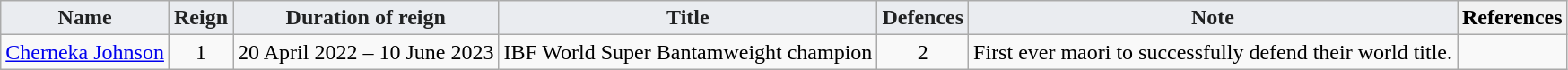<table class="wikitable" style="font-weight:bold; text-align:center;">
<tr>
<th style="vertical-align:middle; background-color:#EAECF0; color:#202122;">Name</th>
<th style="vertical-align:middle; background-color:#EAECF0; color:#202122;">Reign</th>
<th style="vertical-align:middle; background-color:#EAECF0; color:#202122;">Duration of reign</th>
<th style="vertical-align:middle; background-color:#EAECF0; color:#202122;">Title</th>
<th style="vertical-align:middle; background-color:#EAECF0; color:#202122;">Defences</th>
<th style="vertical-align:middle; background-color:#EAECF0; color:#202122;">Note</th>
<th>References</th>
</tr>
<tr style="font-weight:normal;">
<td><a href='#'>Cherneka Johnson</a></td>
<td>1</td>
<td>20 April 2022 – 10 June 2023</td>
<td>IBF World Super Bantamweight champion</td>
<td>2</td>
<td>First ever maori to successfully defend their world title.</td>
<td></td>
</tr>
</table>
